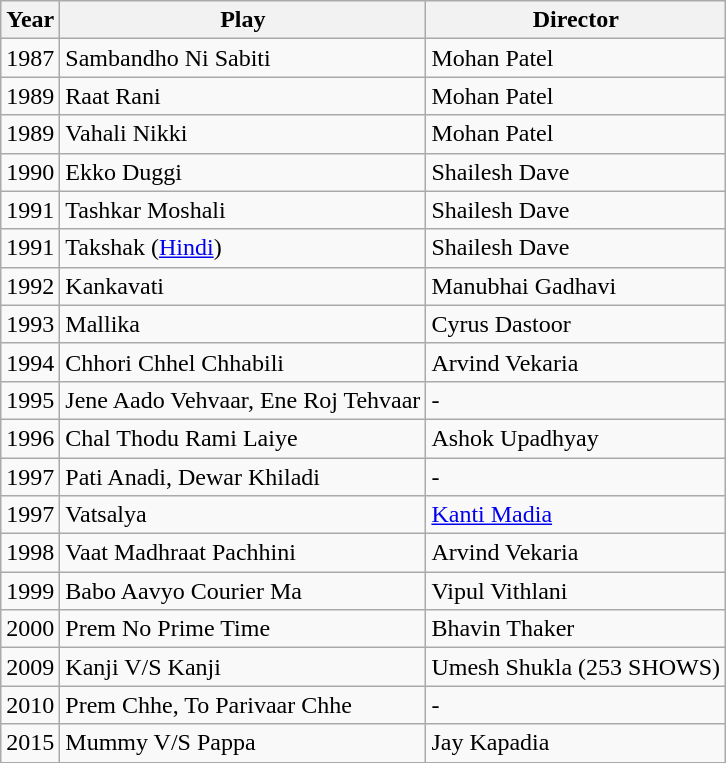<table class="wikitable sortable">
<tr>
<th>Year</th>
<th>Play</th>
<th>Director</th>
</tr>
<tr>
<td>1987</td>
<td>Sambandho Ni Sabiti</td>
<td>Mohan Patel</td>
</tr>
<tr>
<td>1989</td>
<td>Raat Rani</td>
<td>Mohan Patel</td>
</tr>
<tr>
<td>1989</td>
<td>Vahali Nikki</td>
<td>Mohan Patel</td>
</tr>
<tr>
<td>1990</td>
<td>Ekko Duggi</td>
<td>Shailesh Dave</td>
</tr>
<tr>
<td>1991</td>
<td>Tashkar Moshali</td>
<td>Shailesh Dave</td>
</tr>
<tr>
<td>1991</td>
<td>Takshak (<a href='#'>Hindi</a>)</td>
<td>Shailesh Dave</td>
</tr>
<tr>
<td>1992</td>
<td>Kankavati</td>
<td>Manubhai Gadhavi</td>
</tr>
<tr>
<td>1993</td>
<td>Mallika</td>
<td>Cyrus Dastoor</td>
</tr>
<tr>
<td>1994</td>
<td>Chhori Chhel Chhabili</td>
<td>Arvind Vekaria</td>
</tr>
<tr>
<td>1995</td>
<td>Jene Aado Vehvaar, Ene Roj Tehvaar</td>
<td>-</td>
</tr>
<tr>
<td>1996</td>
<td>Chal Thodu Rami Laiye</td>
<td>Ashok Upadhyay</td>
</tr>
<tr>
<td>1997</td>
<td>Pati Anadi, Dewar Khiladi</td>
<td>-</td>
</tr>
<tr>
<td>1997</td>
<td>Vatsalya</td>
<td><a href='#'>Kanti Madia</a></td>
</tr>
<tr>
<td>1998</td>
<td>Vaat Madhraat Pachhini</td>
<td>Arvind Vekaria</td>
</tr>
<tr>
<td>1999</td>
<td>Babo Aavyo Courier Ma</td>
<td>Vipul Vithlani</td>
</tr>
<tr>
<td>2000</td>
<td>Prem No Prime Time</td>
<td>Bhavin Thaker</td>
</tr>
<tr>
<td>2009</td>
<td>Kanji V/S Kanji</td>
<td>Umesh Shukla (253 SHOWS)</td>
</tr>
<tr>
<td>2010</td>
<td>Prem Chhe, To Parivaar Chhe</td>
<td>-</td>
</tr>
<tr>
<td>2015</td>
<td>Mummy V/S Pappa</td>
<td>Jay Kapadia</td>
</tr>
</table>
